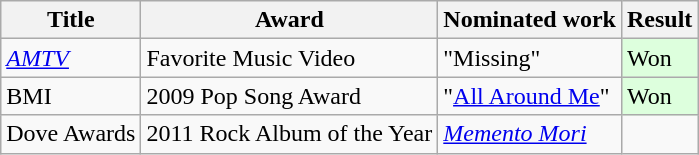<table class="wikitable">
<tr>
<th>Title</th>
<th>Award</th>
<th>Nominated work</th>
<th>Result</th>
</tr>
<tr>
<td><em><a href='#'>AMTV</a></em></td>
<td>Favorite Music Video</td>
<td>"Missing"</td>
<td style="background:#dfd;">Won</td>
</tr>
<tr>
<td>BMI</td>
<td>2009 Pop Song Award</td>
<td>"<a href='#'>All Around Me</a>"</td>
<td style="background:#dfd;">Won</td>
</tr>
<tr>
<td>Dove Awards</td>
<td>2011 Rock Album of the Year</td>
<td><em><a href='#'>Memento Mori</a></em></td>
<td></td>
</tr>
</table>
